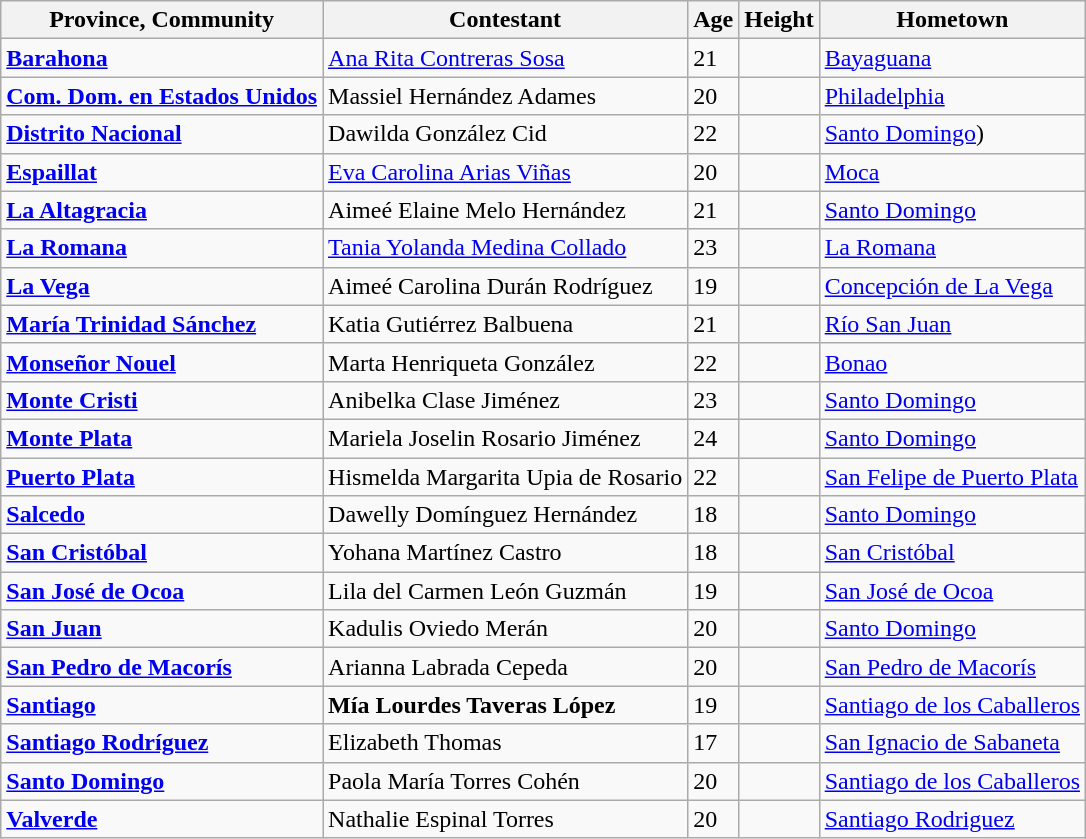<table class="sortable wikitable">
<tr>
<th>Province, Community</th>
<th>Contestant</th>
<th>Age</th>
<th>Height</th>
<th>Hometown</th>
</tr>
<tr>
<td><strong><a href='#'>Barahona</a></strong></td>
<td><a href='#'>Ana Rita Contreras Sosa</a></td>
<td>21</td>
<td></td>
<td><a href='#'>Bayaguana</a></td>
</tr>
<tr>
<td><strong><a href='#'>Com. Dom. en Estados Unidos</a></strong></td>
<td>Massiel Hernández Adames</td>
<td>20</td>
<td></td>
<td><a href='#'>Philadelphia</a></td>
</tr>
<tr>
<td><strong><a href='#'>Distrito Nacional</a></strong></td>
<td>Dawilda González Cid</td>
<td>22</td>
<td></td>
<td><a href='#'>Santo Domingo</a>)</td>
</tr>
<tr>
<td><strong><a href='#'>Espaillat</a></strong></td>
<td><a href='#'>Eva Carolina Arias Viñas</a></td>
<td>20</td>
<td></td>
<td><a href='#'>Moca</a></td>
</tr>
<tr>
<td><strong><a href='#'>La Altagracia</a></strong></td>
<td>Aimeé Elaine Melo Hernández</td>
<td>21</td>
<td></td>
<td><a href='#'>Santo Domingo</a></td>
</tr>
<tr>
<td><strong><a href='#'>La Romana</a></strong></td>
<td><a href='#'>Tania Yolanda Medina Collado</a></td>
<td>23</td>
<td></td>
<td><a href='#'>La Romana</a></td>
</tr>
<tr>
<td><strong><a href='#'>La Vega</a></strong></td>
<td>Aimeé Carolina Durán Rodríguez</td>
<td>19</td>
<td></td>
<td><a href='#'>Concepción de La Vega</a></td>
</tr>
<tr>
<td><strong><a href='#'>María Trinidad Sánchez</a></strong></td>
<td>Katia Gutiérrez Balbuena</td>
<td>21</td>
<td></td>
<td><a href='#'>Río San Juan</a></td>
</tr>
<tr>
<td><strong><a href='#'>Monseñor Nouel</a></strong></td>
<td>Marta Henriqueta González</td>
<td>22</td>
<td></td>
<td><a href='#'>Bonao</a></td>
</tr>
<tr>
<td><strong><a href='#'>Monte Cristi</a></strong></td>
<td>Anibelka Clase Jiménez</td>
<td>23</td>
<td></td>
<td><a href='#'>Santo Domingo</a></td>
</tr>
<tr>
<td><strong><a href='#'>Monte Plata</a></strong></td>
<td>Mariela Joselin Rosario Jiménez</td>
<td>24</td>
<td></td>
<td><a href='#'>Santo Domingo</a></td>
</tr>
<tr>
<td><strong><a href='#'>Puerto Plata</a></strong></td>
<td>Hismelda Margarita Upia de Rosario</td>
<td>22</td>
<td></td>
<td><a href='#'>San Felipe de Puerto Plata</a></td>
</tr>
<tr>
<td><strong><a href='#'>Salcedo</a></strong></td>
<td>Dawelly Domínguez Hernández</td>
<td>18</td>
<td></td>
<td><a href='#'>Santo Domingo</a></td>
</tr>
<tr>
<td><strong><a href='#'>San Cristóbal</a></strong></td>
<td>Yohana Martínez Castro</td>
<td>18</td>
<td></td>
<td><a href='#'>San Cristóbal</a></td>
</tr>
<tr>
<td><strong><a href='#'>San José de Ocoa</a></strong></td>
<td>Lila del Carmen León Guzmán</td>
<td>19</td>
<td></td>
<td><a href='#'>San José de Ocoa</a></td>
</tr>
<tr>
<td><strong><a href='#'>San Juan</a></strong></td>
<td>Kadulis Oviedo Merán</td>
<td>20</td>
<td></td>
<td><a href='#'>Santo Domingo</a></td>
</tr>
<tr>
<td><strong><a href='#'>San Pedro de Macorís</a></strong></td>
<td>Arianna Labrada Cepeda</td>
<td>20</td>
<td></td>
<td><a href='#'>San Pedro de Macorís</a></td>
</tr>
<tr>
<td><strong><a href='#'>Santiago</a></strong></td>
<td><strong>Mía Lourdes Taveras López</strong></td>
<td>19</td>
<td></td>
<td><a href='#'>Santiago de los Caballeros</a></td>
</tr>
<tr>
<td><strong><a href='#'>Santiago Rodríguez</a></strong></td>
<td>Elizabeth Thomas</td>
<td>17</td>
<td></td>
<td><a href='#'>San Ignacio de Sabaneta</a></td>
</tr>
<tr>
<td><strong><a href='#'>Santo Domingo</a></strong></td>
<td>Paola María Torres Cohén</td>
<td>20</td>
<td></td>
<td><a href='#'>Santiago de los Caballeros</a></td>
</tr>
<tr>
<td><strong><a href='#'>Valverde</a></strong></td>
<td>Nathalie Espinal Torres</td>
<td>20</td>
<td></td>
<td><a href='#'>Santiago Rodriguez</a></td>
</tr>
</table>
